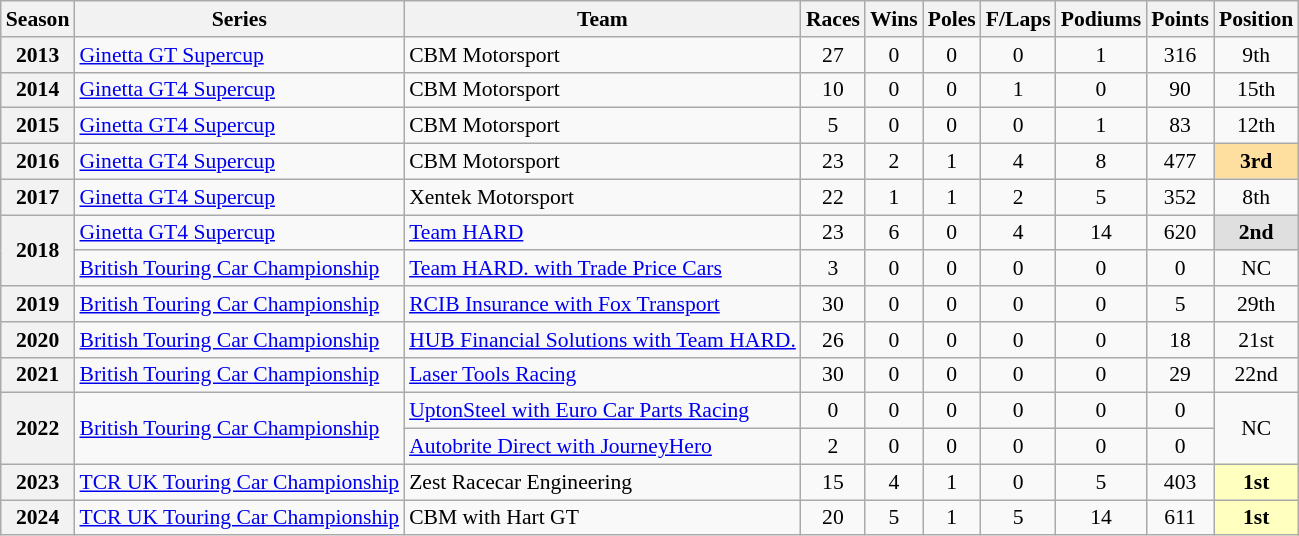<table class="wikitable" style="font-size: 90%; text-align:center">
<tr>
<th>Season</th>
<th>Series</th>
<th>Team</th>
<th>Races</th>
<th>Wins</th>
<th>Poles</th>
<th>F/Laps</th>
<th>Podiums</th>
<th>Points</th>
<th>Position</th>
</tr>
<tr>
<th>2013</th>
<td align="left"><a href='#'>Ginetta GT Supercup</a></td>
<td align="left">CBM Motorsport</td>
<td>27</td>
<td>0</td>
<td>0</td>
<td>0</td>
<td>1</td>
<td>316</td>
<td>9th</td>
</tr>
<tr>
<th>2014</th>
<td align="left"><a href='#'>Ginetta GT4 Supercup</a></td>
<td align="left">CBM Motorsport</td>
<td>10</td>
<td>0</td>
<td>0</td>
<td>1</td>
<td>0</td>
<td>90</td>
<td>15th</td>
</tr>
<tr>
<th>2015</th>
<td align="left"><a href='#'>Ginetta GT4 Supercup</a></td>
<td align="left">CBM Motorsport</td>
<td>5</td>
<td>0</td>
<td>0</td>
<td>0</td>
<td>1</td>
<td>83</td>
<td>12th</td>
</tr>
<tr>
<th>2016</th>
<td align="left"><a href='#'>Ginetta GT4 Supercup</a></td>
<td align="left">CBM Motorsport</td>
<td>23</td>
<td>2</td>
<td>1</td>
<td>4</td>
<td>8</td>
<td>477</td>
<td style="background:#ffdf9f;"><strong>3rd</strong></td>
</tr>
<tr>
<th>2017</th>
<td align="left"><a href='#'>Ginetta GT4 Supercup</a></td>
<td align="left">Xentek Motorsport</td>
<td>22</td>
<td>1</td>
<td>1</td>
<td>2</td>
<td>5</td>
<td>352</td>
<td>8th</td>
</tr>
<tr>
<th rowspan="2">2018</th>
<td align="left"><a href='#'>Ginetta GT4 Supercup</a></td>
<td align="left"><a href='#'>Team HARD</a></td>
<td>23</td>
<td>6</td>
<td>0</td>
<td>4</td>
<td>14</td>
<td>620</td>
<td style="background:#dfdfdf;"><strong>2nd</strong></td>
</tr>
<tr>
<td align="left"><a href='#'>British Touring Car Championship</a></td>
<td align="left"><a href='#'>Team HARD. with Trade Price Cars</a></td>
<td>3</td>
<td>0</td>
<td>0</td>
<td>0</td>
<td>0</td>
<td>0</td>
<td>NC</td>
</tr>
<tr>
<th>2019</th>
<td align="left"><a href='#'>British Touring Car Championship</a></td>
<td align="left"><a href='#'>RCIB Insurance with Fox Transport</a></td>
<td>30</td>
<td>0</td>
<td>0</td>
<td>0</td>
<td>0</td>
<td>5</td>
<td>29th</td>
</tr>
<tr>
<th>2020</th>
<td align="left" nowrap><a href='#'>British Touring Car Championship</a></td>
<td align="left" nowrap><a href='#'>HUB Financial Solutions with Team HARD.</a></td>
<td>26</td>
<td>0</td>
<td>0</td>
<td>0</td>
<td>0</td>
<td>18</td>
<td>21st</td>
</tr>
<tr>
<th>2021</th>
<td align="left"><a href='#'>British Touring Car Championship</a></td>
<td align="left"><a href='#'>Laser Tools Racing</a></td>
<td>30</td>
<td>0</td>
<td>0</td>
<td>0</td>
<td>0</td>
<td>29</td>
<td>22nd</td>
</tr>
<tr>
<th rowspan="2">2022</th>
<td rowspan="2" align="left"><a href='#'>British Touring Car Championship</a></td>
<td align="left"><a href='#'>UptonSteel with Euro Car Parts Racing</a></td>
<td>0</td>
<td>0</td>
<td>0</td>
<td>0</td>
<td>0</td>
<td>0</td>
<td rowspan="2">NC</td>
</tr>
<tr>
<td align="left"><a href='#'>Autobrite Direct with JourneyHero</a></td>
<td>2</td>
<td>0</td>
<td>0</td>
<td>0</td>
<td>0</td>
<td>0</td>
</tr>
<tr>
<th>2023</th>
<td align="left"><a href='#'>TCR UK Touring Car Championship</a></td>
<td align="left">Zest Racecar Engineering</td>
<td>15</td>
<td>4</td>
<td>1</td>
<td>0</td>
<td>5</td>
<td>403</td>
<td style="background:#ffffbf;"><strong>1st</strong></td>
</tr>
<tr>
<th>2024</th>
<td align=left><a href='#'>TCR UK Touring Car Championship</a></td>
<td align=left>CBM with Hart GT</td>
<td>20</td>
<td>5</td>
<td>1</td>
<td>5</td>
<td>14</td>
<td>611</td>
<td style="background:#ffffbf;"><strong>1st</strong></td>
</tr>
</table>
